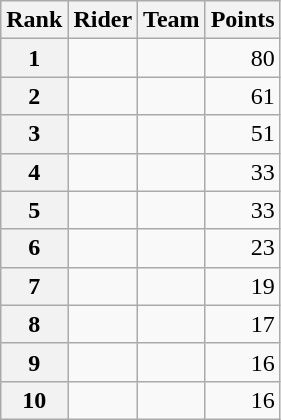<table class="wikitable">
<tr>
<th scope="col">Rank</th>
<th scope="col">Rider</th>
<th scope="col">Team</th>
<th scope="col">Points</th>
</tr>
<tr>
<th scope="row">1</th>
<td> </td>
<td></td>
<td style="text-align:right;">80</td>
</tr>
<tr>
<th scope="row">2</th>
<td></td>
<td></td>
<td style="text-align:right;">61</td>
</tr>
<tr>
<th scope="row">3</th>
<td> </td>
<td></td>
<td style="text-align:right;">51</td>
</tr>
<tr>
<th scope="row">4</th>
<td> </td>
<td></td>
<td style="text-align:right;">33</td>
</tr>
<tr>
<th scope="row">5</th>
<td></td>
<td></td>
<td style="text-align:right;">33</td>
</tr>
<tr>
<th scope="row">6</th>
<td> </td>
<td></td>
<td style="text-align:right;">23</td>
</tr>
<tr>
<th scope="row">7</th>
<td></td>
<td></td>
<td style="text-align:right;">19</td>
</tr>
<tr>
<th scope="row">8</th>
<td></td>
<td></td>
<td style="text-align:right;">17</td>
</tr>
<tr>
<th scope="row">9</th>
<td></td>
<td></td>
<td style="text-align:right;">16</td>
</tr>
<tr>
<th scope="row">10</th>
<td></td>
<td></td>
<td style="text-align:right;">16</td>
</tr>
</table>
